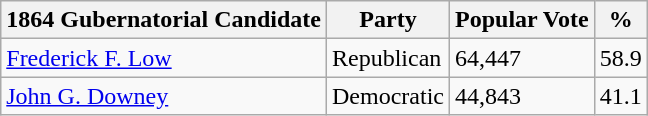<table class="wikitable" style="margin:auto;">
<tr>
<th>1864 Gubernatorial Candidate</th>
<th>Party</th>
<th>Popular Vote</th>
<th>%</th>
</tr>
<tr>
<td><a href='#'>Frederick F. Low</a></td>
<td>Republican</td>
<td>64,447</td>
<td>58.9</td>
</tr>
<tr>
<td><a href='#'>John G. Downey</a></td>
<td>Democratic</td>
<td>44,843</td>
<td>41.1</td>
</tr>
</table>
